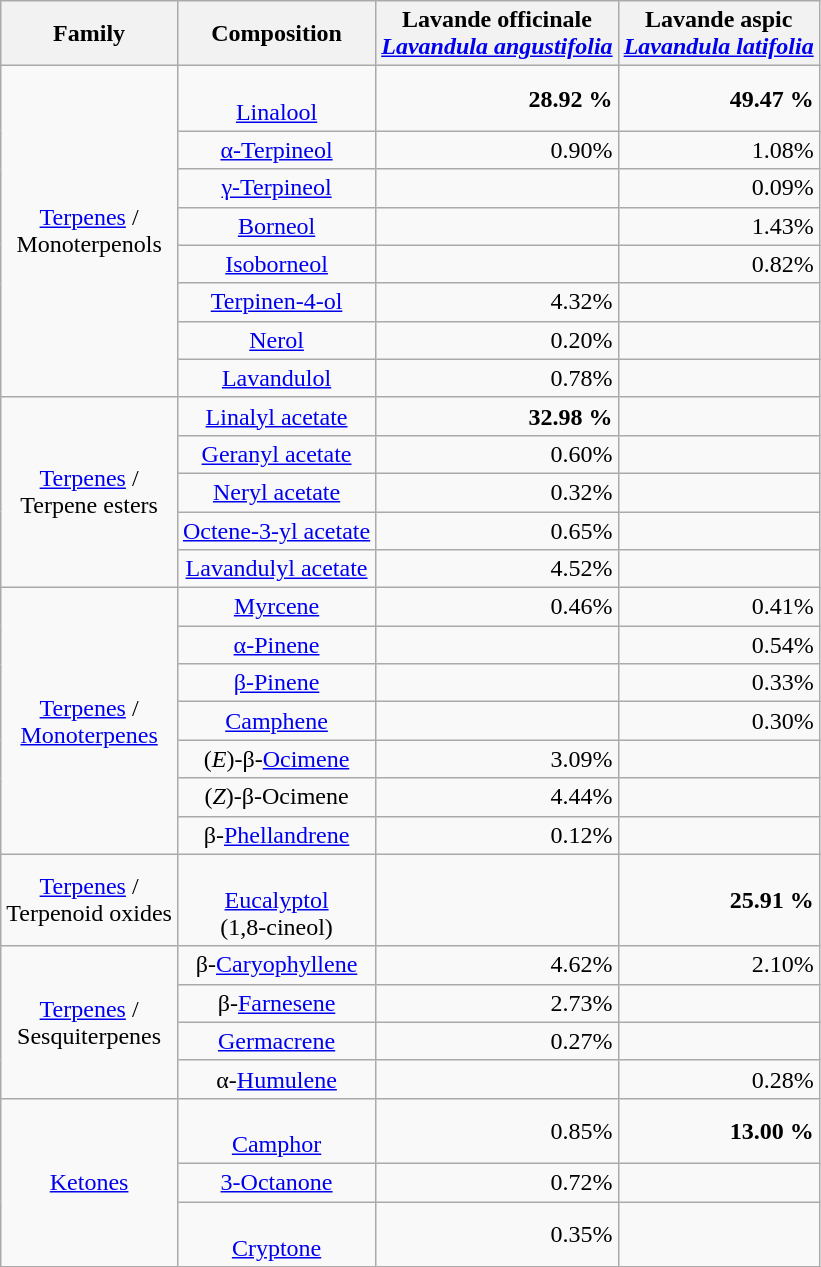<table class="wikitable" style="text-align:center;">
<tr>
<th>Family</th>
<th>Composition</th>
<th>Lavande officinale<br><em><a href='#'>Lavandula angustifolia</a></em></th>
<th>Lavande aspic<br><em><a href='#'>Lavandula latifolia</a></em></th>
</tr>
<tr>
<td rowspan="8"><a href='#'>Terpenes</a> /<br>Monoterpenols</td>
<td><br><a href='#'>Linalool</a></td>
<td align="right"><strong>28.92 %</strong></td>
<td align="right"><strong>49.47 %</strong></td>
</tr>
<tr>
<td><a href='#'>α-Terpineol</a></td>
<td align="right">0.90%</td>
<td align="right">1.08%</td>
</tr>
<tr>
<td><a href='#'>γ-Terpineol</a></td>
<td align="right"></td>
<td align="right">0.09%</td>
</tr>
<tr>
<td><a href='#'>Borneol</a></td>
<td align="right"></td>
<td align="right">1.43%</td>
</tr>
<tr>
<td><a href='#'>Isoborneol</a></td>
<td align="right"></td>
<td align="right">0.82%</td>
</tr>
<tr>
<td><a href='#'>Terpinen-4-ol</a></td>
<td align="right">4.32%</td>
<td align="right"></td>
</tr>
<tr>
<td><a href='#'>Nerol</a></td>
<td align="right">0.20%</td>
<td align="right"></td>
</tr>
<tr>
<td><a href='#'>Lavandulol</a></td>
<td align="right">0.78%</td>
<td align="right"></td>
</tr>
<tr>
<td rowspan="5"><a href='#'>Terpenes</a> /<br>Terpene esters</td>
<td> <a href='#'>Linalyl acetate</a></td>
<td align="right"><strong>32.98 %</strong></td>
<td></td>
</tr>
<tr>
<td><a href='#'>Geranyl acetate</a></td>
<td align="right">0.60%</td>
<td></td>
</tr>
<tr>
<td><a href='#'>Neryl acetate</a></td>
<td align="right">0.32%</td>
<td></td>
</tr>
<tr>
<td><a href='#'>Octene-3-yl acetate</a></td>
<td align="right">0.65%</td>
<td></td>
</tr>
<tr>
<td><a href='#'>Lavandulyl acetate</a></td>
<td align="right">4.52%</td>
<td></td>
</tr>
<tr>
<td rowspan="7"><a href='#'>Terpenes</a> /<br><a href='#'>Monoterpenes</a></td>
<td><a href='#'>Myrcene</a></td>
<td align="right">0.46%</td>
<td align="right">0.41%</td>
</tr>
<tr>
<td><a href='#'>α-Pinene</a></td>
<td></td>
<td align="right">0.54%</td>
</tr>
<tr>
<td><a href='#'>β-Pinene</a></td>
<td></td>
<td align="right">0.33%</td>
</tr>
<tr>
<td><a href='#'>Camphene</a></td>
<td></td>
<td align="right">0.30%</td>
</tr>
<tr>
<td>(<em>E</em>)-β-<a href='#'>Ocimene</a></td>
<td align="right">3.09%</td>
<td></td>
</tr>
<tr>
<td>(<em>Z</em>)-β-Ocimene</td>
<td align="right">4.44%</td>
<td></td>
</tr>
<tr>
<td>β-<a href='#'>Phellandrene</a></td>
<td align="right">0.12%</td>
<td></td>
</tr>
<tr>
<td><a href='#'>Terpenes</a> /<br>Terpenoid oxides</td>
<td><br><a href='#'>Eucalyptol</a><br>(1,8-cineol)</td>
<td></td>
<td align="right"><strong>25.91 %</strong></td>
</tr>
<tr>
<td rowspan="4"><a href='#'>Terpenes</a> /<br>Sesquiterpenes</td>
<td>β-<a href='#'>Caryophyllene</a></td>
<td align="right">4.62%</td>
<td align="right">2.10%</td>
</tr>
<tr>
<td>β-<a href='#'>Farnesene</a></td>
<td align="right">2.73%</td>
<td></td>
</tr>
<tr>
<td><a href='#'>Germacrene</a></td>
<td align="right">0.27%</td>
<td></td>
</tr>
<tr>
<td>α-<a href='#'>Humulene</a></td>
<td></td>
<td align="right">0.28%</td>
</tr>
<tr>
<td rowspan="3"><a href='#'>Ketones</a></td>
<td><br><a href='#'>Camphor</a></td>
<td align="right">0.85%</td>
<td align="right"><strong>13.00 %</strong></td>
</tr>
<tr>
<td><a href='#'>3-Octanone</a></td>
<td align="right">0.72%</td>
<td></td>
</tr>
<tr>
<td><br><a href='#'>Cryptone</a></td>
<td align="right">0.35%</td>
<td></td>
</tr>
</table>
